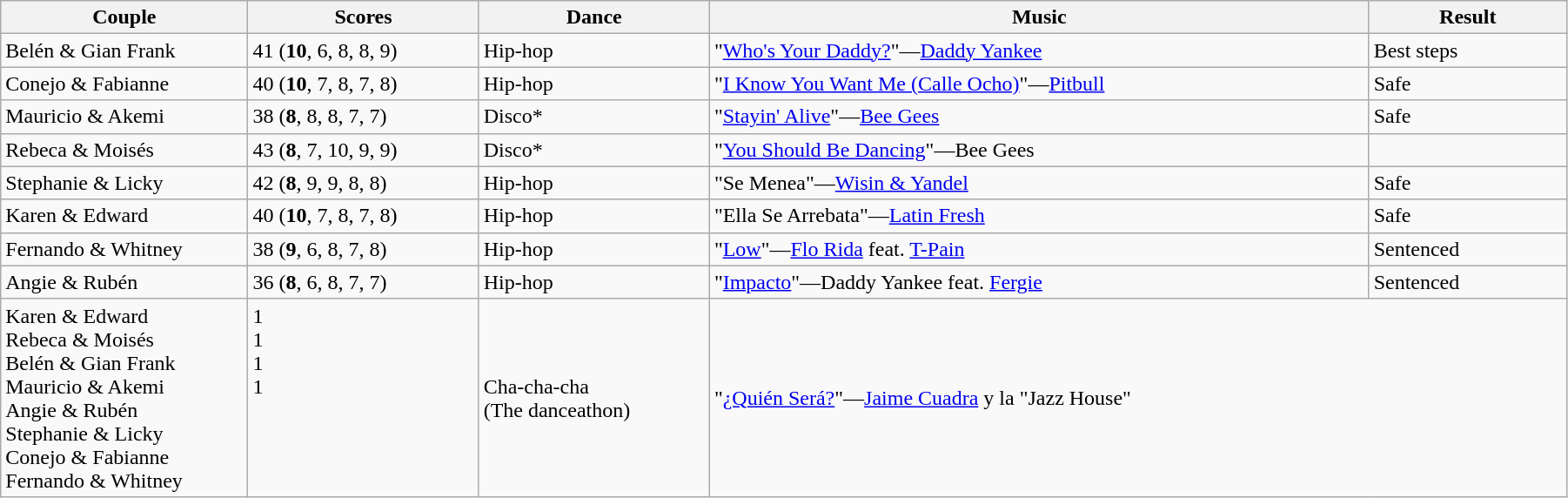<table class="wikitable sortable" style="width:95%; white-space:nowrap;">
<tr>
<th style="width:15%;">Couple</th>
<th style="width:14%;">Scores</th>
<th style="width:14%;">Dance</th>
<th style="width:40%;">Music</th>
<th style="width:12%;">Result</th>
</tr>
<tr>
<td>Belén & Gian Frank</td>
<td>41 (<strong>10</strong>, 6, 8, 8, 9)</td>
<td>Hip-hop</td>
<td>"<a href='#'>Who's Your Daddy?</a>"—<a href='#'>Daddy Yankee</a></td>
<td>Best steps</td>
</tr>
<tr>
<td>Conejo & Fabianne</td>
<td>40 (<strong>10</strong>, 7, 8, 7, 8)</td>
<td>Hip-hop</td>
<td>"<a href='#'>I Know You Want Me (Calle Ocho)</a>"—<a href='#'>Pitbull</a></td>
<td>Safe</td>
</tr>
<tr>
<td>Mauricio & Akemi</td>
<td>38 (<strong>8</strong>, 8, 8, 7, 7)</td>
<td>Disco*</td>
<td>"<a href='#'>Stayin' Alive</a>"—<a href='#'>Bee Gees</a></td>
<td>Safe</td>
</tr>
<tr>
<td>Rebeca & Moisés</td>
<td>43 (<strong>8</strong>, 7, 10, 9, 9)</td>
<td>Disco*</td>
<td>"<a href='#'>You Should Be Dancing</a>"—Bee Gees</td>
<td></td>
</tr>
<tr>
<td>Stephanie & Licky</td>
<td>42 (<strong>8</strong>, 9, 9, 8, 8)</td>
<td>Hip-hop</td>
<td>"Se Menea"—<a href='#'>Wisin & Yandel</a></td>
<td>Safe</td>
</tr>
<tr>
<td>Karen & Edward</td>
<td>40 (<strong>10</strong>, 7, 8, 7, 8)</td>
<td>Hip-hop</td>
<td>"Ella Se Arrebata"—<a href='#'>Latin Fresh</a></td>
<td>Safe</td>
</tr>
<tr>
<td>Fernando & Whitney</td>
<td>38 (<strong>9</strong>, 6, 8, 7, 8)</td>
<td>Hip-hop</td>
<td>"<a href='#'>Low</a>"—<a href='#'>Flo Rida</a> feat. <a href='#'>T-Pain</a></td>
<td>Sentenced</td>
</tr>
<tr>
<td>Angie & Rubén</td>
<td>36 (<strong>8</strong>, 6, 8, 7, 7)</td>
<td>Hip-hop</td>
<td>"<a href='#'>Impacto</a>"—Daddy Yankee feat. <a href='#'>Fergie</a></td>
<td>Sentenced</td>
</tr>
<tr>
<td>Karen & Edward<br>Rebeca & Moisés<br>Belén & Gian Frank<br>Mauricio & Akemi<br>Angie & Rubén<br>Stephanie & Licky<br>Conejo & Fabianne<br>Fernando & Whitney</td>
<td valign="top">1<br>1<br>1<br>1</td>
<td>Cha-cha-cha<br>(The danceathon)</td>
<td colspan=2>"<a href='#'>¿Quién Será?</a>"—<a href='#'>Jaime Cuadra</a> y la "Jazz House"</td>
</tr>
</table>
